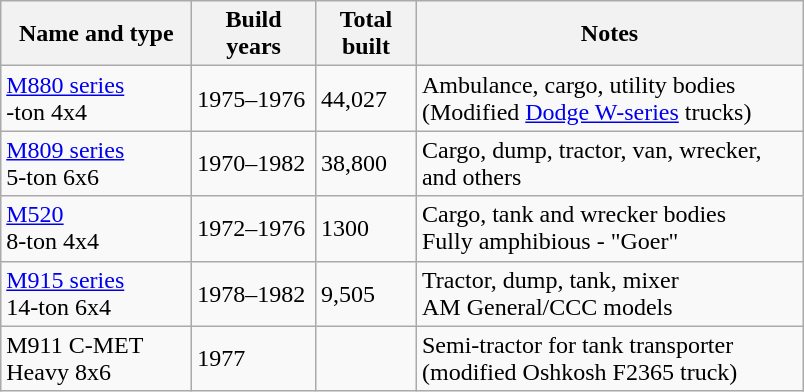<table class="wikitable">
<tr>
<th style="width: 120px;">Name and type</th>
<th style="width: 75px;">Build years</th>
<th style="width: 60px;">Total built</th>
<th style="width: 250px;">Notes</th>
</tr>
<tr>
<td><a href='#'>M880 series</a><br>-ton 4x4</td>
<td>1975–1976</td>
<td>44,027</td>
<td>Ambulance, cargo, utility bodies<br>(Modified <a href='#'>Dodge W-series</a> trucks)</td>
</tr>
<tr>
<td><a href='#'>M809 series</a><br>5-ton 6x6</td>
<td>1970–1982</td>
<td>38,800</td>
<td>Cargo, dump, tractor, van, wrecker, and others</td>
</tr>
<tr>
<td><a href='#'>M520</a><br>8-ton 4x4</td>
<td>1972–1976</td>
<td>1300</td>
<td>Cargo, tank and wrecker bodies<br>Fully amphibious - "Goer"</td>
</tr>
<tr>
<td><a href='#'>M915 series</a><br>14-ton 6x4</td>
<td>1978–1982</td>
<td>9,505</td>
<td>Tractor, dump, tank, mixer<br>AM General/CCC models</td>
</tr>
<tr>
<td>M911 C-MET<br>Heavy 8x6</td>
<td>1977</td>
<td></td>
<td>Semi-tractor for tank transporter<br>(modified Oshkosh F2365 truck)</td>
</tr>
</table>
